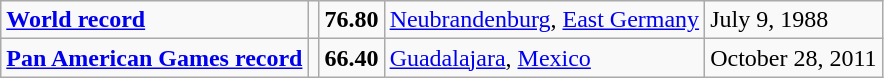<table class="wikitable">
<tr>
<td><strong><a href='#'>World record</a></strong></td>
<td></td>
<td><strong>76.80</strong></td>
<td><a href='#'>Neubrandenburg</a>, <a href='#'>East Germany</a></td>
<td>July 9, 1988</td>
</tr>
<tr>
<td><strong><a href='#'>Pan American Games record</a></strong></td>
<td></td>
<td><strong>66.40</strong></td>
<td><a href='#'>Guadalajara</a>, <a href='#'>Mexico</a></td>
<td>October 28, 2011</td>
</tr>
</table>
